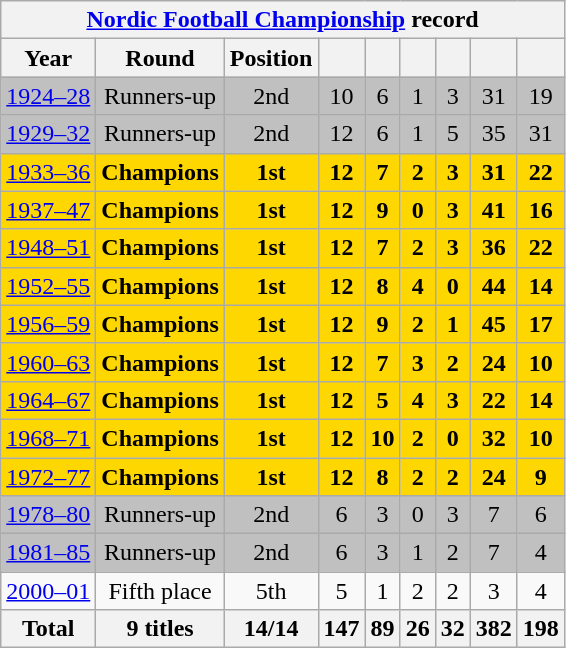<table class="wikitable" style="text-align: center;">
<tr>
<th colspan=9><a href='#'>Nordic Football Championship</a> record</th>
</tr>
<tr>
<th>Year</th>
<th>Round</th>
<th>Position</th>
<th></th>
<th></th>
<th></th>
<th></th>
<th></th>
<th></th>
</tr>
<tr style="background:silver;">
<td><a href='#'>1924–28</a></td>
<td>Runners-up</td>
<td>2nd</td>
<td>10</td>
<td>6</td>
<td>1</td>
<td>3</td>
<td>31</td>
<td>19</td>
</tr>
<tr style="background:silver;">
<td><a href='#'>1929–32</a></td>
<td>Runners-up</td>
<td>2nd</td>
<td>12</td>
<td>6</td>
<td>1</td>
<td>5</td>
<td>35</td>
<td>31</td>
</tr>
<tr style="background:gold;">
<td><a href='#'>1933–36</a></td>
<td><strong>Champions</strong></td>
<td><strong>1st</strong></td>
<td><strong>12</strong></td>
<td><strong>7</strong></td>
<td><strong>2</strong></td>
<td><strong>3</strong></td>
<td><strong>31</strong></td>
<td><strong>22</strong></td>
</tr>
<tr style="background:gold;">
<td><a href='#'>1937–47</a></td>
<td><strong>Champions</strong></td>
<td><strong>1st</strong></td>
<td><strong>12</strong></td>
<td><strong>9</strong></td>
<td><strong>0</strong></td>
<td><strong>3</strong></td>
<td><strong>41</strong></td>
<td><strong>16</strong></td>
</tr>
<tr style="background:gold;">
<td><a href='#'>1948–51</a></td>
<td><strong>Champions</strong></td>
<td><strong>1st</strong></td>
<td><strong>12</strong></td>
<td><strong>7</strong></td>
<td><strong>2</strong></td>
<td><strong>3</strong></td>
<td><strong>36</strong></td>
<td><strong>22</strong></td>
</tr>
<tr style="background:gold;">
<td><a href='#'>1952–55</a></td>
<td><strong>Champions</strong></td>
<td><strong>1st</strong></td>
<td><strong>12</strong></td>
<td><strong>8</strong></td>
<td><strong>4</strong></td>
<td><strong>0</strong></td>
<td><strong>44</strong></td>
<td><strong>14</strong></td>
</tr>
<tr style="background:gold;">
<td><a href='#'>1956–59</a></td>
<td><strong>Champions</strong></td>
<td><strong>1st</strong></td>
<td><strong>12</strong></td>
<td><strong>9</strong></td>
<td><strong>2</strong></td>
<td><strong>1</strong></td>
<td><strong>45</strong></td>
<td><strong>17</strong></td>
</tr>
<tr style="background:gold;">
<td><a href='#'>1960–63</a></td>
<td><strong>Champions</strong></td>
<td><strong>1st</strong></td>
<td><strong>12</strong></td>
<td><strong>7</strong></td>
<td><strong>3</strong></td>
<td><strong>2</strong></td>
<td><strong>24</strong></td>
<td><strong>10</strong></td>
</tr>
<tr style="background:gold;">
<td><a href='#'>1964–67</a></td>
<td><strong>Champions</strong></td>
<td><strong>1st</strong></td>
<td><strong>12</strong></td>
<td><strong>5</strong></td>
<td><strong>4</strong></td>
<td><strong>3</strong></td>
<td><strong>22</strong></td>
<td><strong>14</strong></td>
</tr>
<tr style="background:gold;">
<td><a href='#'>1968–71</a></td>
<td><strong>Champions</strong></td>
<td><strong>1st</strong></td>
<td><strong>12</strong></td>
<td><strong>10</strong></td>
<td><strong>2</strong></td>
<td><strong>0</strong></td>
<td><strong>32</strong></td>
<td><strong>10</strong></td>
</tr>
<tr style="background:gold;">
<td><a href='#'>1972–77</a></td>
<td><strong>Champions</strong></td>
<td><strong>1st</strong></td>
<td><strong>12</strong></td>
<td><strong>8</strong></td>
<td><strong>2</strong></td>
<td><strong>2</strong></td>
<td><strong>24</strong></td>
<td><strong>9</strong></td>
</tr>
<tr style="background:silver;">
<td><a href='#'>1978–80</a></td>
<td>Runners-up</td>
<td>2nd</td>
<td>6</td>
<td>3</td>
<td>0</td>
<td>3</td>
<td>7</td>
<td>6</td>
</tr>
<tr style="background:silver;">
<td><a href='#'>1981–85</a></td>
<td>Runners-up</td>
<td>2nd</td>
<td>6</td>
<td>3</td>
<td>1</td>
<td>2</td>
<td>7</td>
<td>4</td>
</tr>
<tr>
<td><a href='#'>2000–01</a></td>
<td>Fifth place</td>
<td>5th</td>
<td>5</td>
<td>1</td>
<td>2</td>
<td>2</td>
<td>3</td>
<td>4</td>
</tr>
<tr>
<th>Total</th>
<th>9 titles</th>
<th>14/14</th>
<th>147</th>
<th>89</th>
<th>26</th>
<th>32</th>
<th>382</th>
<th>198</th>
</tr>
</table>
